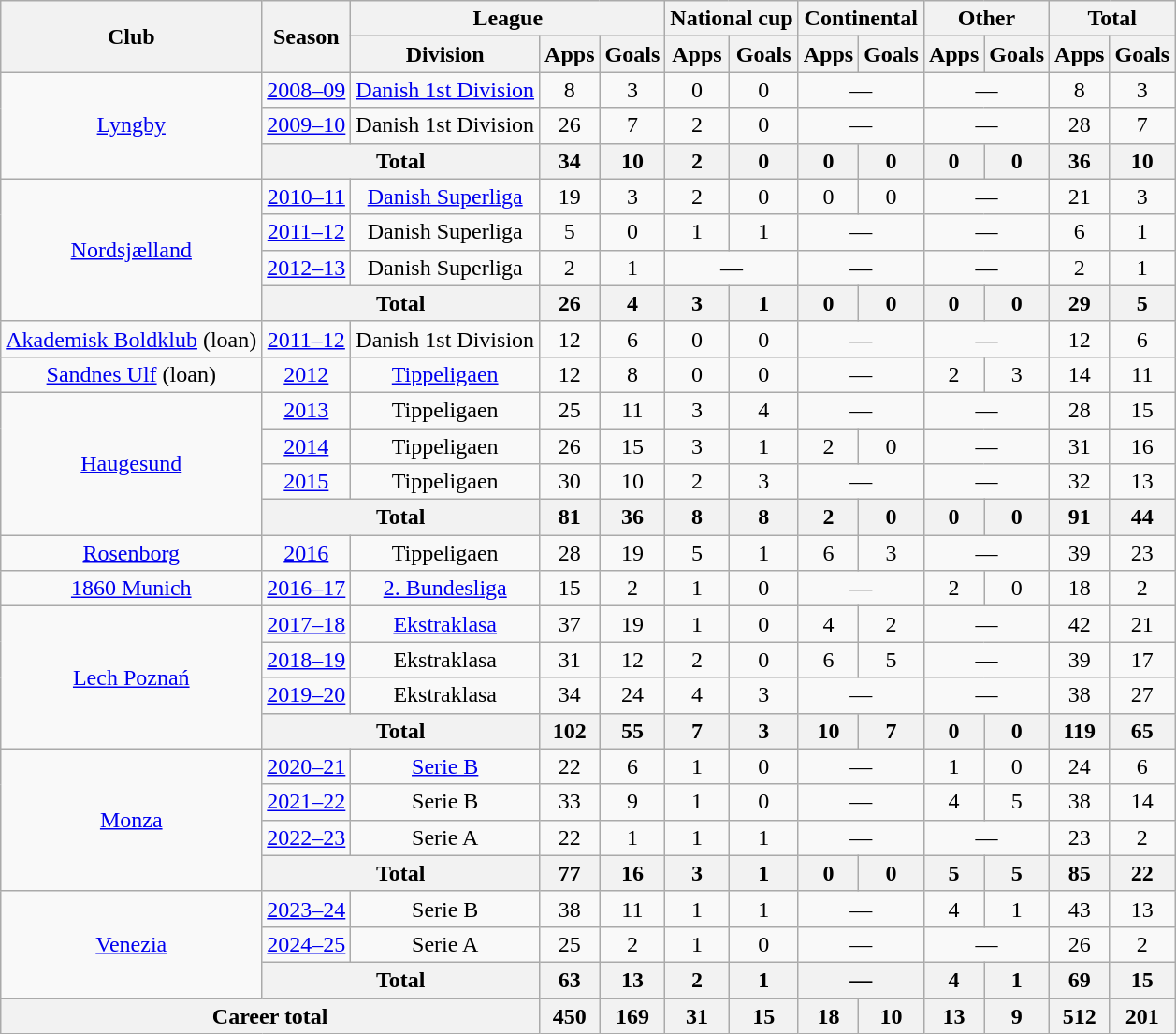<table class="wikitable" style="text-align:center">
<tr>
<th rowspan="2">Club</th>
<th rowspan="2">Season</th>
<th colspan="3">League</th>
<th colspan="2">National cup</th>
<th colspan="2">Continental</th>
<th colspan="2">Other</th>
<th colspan="2">Total</th>
</tr>
<tr>
<th>Division</th>
<th>Apps</th>
<th>Goals</th>
<th>Apps</th>
<th>Goals</th>
<th>Apps</th>
<th>Goals</th>
<th>Apps</th>
<th>Goals</th>
<th>Apps</th>
<th>Goals</th>
</tr>
<tr>
<td rowspan="3"><a href='#'>Lyngby</a></td>
<td><a href='#'>2008–09</a></td>
<td><a href='#'>Danish 1st Division</a></td>
<td>8</td>
<td>3</td>
<td>0</td>
<td>0</td>
<td colspan="2">—</td>
<td colspan="2">—</td>
<td>8</td>
<td>3</td>
</tr>
<tr>
<td><a href='#'>2009–10</a></td>
<td>Danish 1st Division</td>
<td>26</td>
<td>7</td>
<td>2</td>
<td>0</td>
<td colspan="2">—</td>
<td colspan="2">—</td>
<td>28</td>
<td>7</td>
</tr>
<tr>
<th colspan="2">Total</th>
<th>34</th>
<th>10</th>
<th>2</th>
<th>0</th>
<th>0</th>
<th>0</th>
<th>0</th>
<th>0</th>
<th>36</th>
<th>10</th>
</tr>
<tr>
<td rowspan="4"><a href='#'>Nordsjælland</a></td>
<td><a href='#'>2010–11</a></td>
<td><a href='#'>Danish Superliga</a></td>
<td>19</td>
<td>3</td>
<td>2</td>
<td>0</td>
<td>0</td>
<td>0</td>
<td colspan="2">—</td>
<td>21</td>
<td>3</td>
</tr>
<tr>
<td><a href='#'>2011–12</a></td>
<td>Danish Superliga</td>
<td>5</td>
<td>0</td>
<td>1</td>
<td>1</td>
<td colspan="2">—</td>
<td colspan="2">—</td>
<td>6</td>
<td>1</td>
</tr>
<tr>
<td><a href='#'>2012–13</a></td>
<td>Danish Superliga</td>
<td>2</td>
<td>1</td>
<td colspan="2">—</td>
<td colspan="2">—</td>
<td colspan="2">—</td>
<td>2</td>
<td>1</td>
</tr>
<tr>
<th colspan="2">Total</th>
<th>26</th>
<th>4</th>
<th>3</th>
<th>1</th>
<th>0</th>
<th>0</th>
<th>0</th>
<th>0</th>
<th>29</th>
<th>5</th>
</tr>
<tr>
<td><a href='#'>Akademisk Boldklub</a> (loan)</td>
<td><a href='#'>2011–12</a></td>
<td>Danish 1st Division</td>
<td>12</td>
<td>6</td>
<td>0</td>
<td>0</td>
<td colspan="2">—</td>
<td colspan="2">—</td>
<td>12</td>
<td>6</td>
</tr>
<tr>
<td><a href='#'>Sandnes Ulf</a> (loan)</td>
<td><a href='#'>2012</a></td>
<td><a href='#'>Tippeligaen</a></td>
<td>12</td>
<td>8</td>
<td>0</td>
<td>0</td>
<td colspan="2">—</td>
<td>2</td>
<td>3</td>
<td>14</td>
<td>11</td>
</tr>
<tr>
<td rowspan="4"><a href='#'>Haugesund</a></td>
<td><a href='#'>2013</a></td>
<td>Tippeligaen</td>
<td>25</td>
<td>11</td>
<td>3</td>
<td>4</td>
<td colspan="2">—</td>
<td colspan="2">—</td>
<td>28</td>
<td>15</td>
</tr>
<tr>
<td><a href='#'>2014</a></td>
<td>Tippeligaen</td>
<td>26</td>
<td>15</td>
<td>3</td>
<td>1</td>
<td>2</td>
<td>0</td>
<td colspan="2">—</td>
<td>31</td>
<td>16</td>
</tr>
<tr>
<td><a href='#'>2015</a></td>
<td>Tippeligaen</td>
<td>30</td>
<td>10</td>
<td>2</td>
<td>3</td>
<td colspan="2">—</td>
<td colspan="2">—</td>
<td>32</td>
<td>13</td>
</tr>
<tr>
<th colspan="2">Total</th>
<th>81</th>
<th>36</th>
<th>8</th>
<th>8</th>
<th>2</th>
<th>0</th>
<th>0</th>
<th>0</th>
<th>91</th>
<th>44</th>
</tr>
<tr>
<td><a href='#'>Rosenborg</a></td>
<td><a href='#'>2016</a></td>
<td>Tippeligaen</td>
<td>28</td>
<td>19</td>
<td>5</td>
<td>1</td>
<td>6</td>
<td>3</td>
<td colspan="2">—</td>
<td>39</td>
<td>23</td>
</tr>
<tr>
<td><a href='#'>1860 Munich</a></td>
<td><a href='#'>2016–17</a></td>
<td><a href='#'>2. Bundesliga</a></td>
<td>15</td>
<td>2</td>
<td>1</td>
<td>0</td>
<td colspan="2">—</td>
<td>2</td>
<td>0</td>
<td>18</td>
<td>2</td>
</tr>
<tr>
<td rowspan="4"><a href='#'>Lech Poznań</a></td>
<td><a href='#'>2017–18</a></td>
<td><a href='#'>Ekstraklasa</a></td>
<td>37</td>
<td>19</td>
<td>1</td>
<td>0</td>
<td>4</td>
<td>2</td>
<td colspan="2">—</td>
<td>42</td>
<td>21</td>
</tr>
<tr>
<td><a href='#'>2018–19</a></td>
<td>Ekstraklasa</td>
<td>31</td>
<td>12</td>
<td>2</td>
<td>0</td>
<td>6</td>
<td>5</td>
<td colspan="2">—</td>
<td>39</td>
<td>17</td>
</tr>
<tr>
<td><a href='#'>2019–20</a></td>
<td>Ekstraklasa</td>
<td>34</td>
<td>24</td>
<td>4</td>
<td>3</td>
<td colspan="2">—</td>
<td colspan="2">—</td>
<td>38</td>
<td>27</td>
</tr>
<tr>
<th colspan="2">Total</th>
<th>102</th>
<th>55</th>
<th>7</th>
<th>3</th>
<th>10</th>
<th>7</th>
<th>0</th>
<th>0</th>
<th>119</th>
<th>65</th>
</tr>
<tr>
<td rowspan="4"><a href='#'>Monza</a></td>
<td><a href='#'>2020–21</a></td>
<td><a href='#'>Serie B</a></td>
<td>22</td>
<td>6</td>
<td>1</td>
<td>0</td>
<td colspan="2">—</td>
<td>1</td>
<td>0</td>
<td>24</td>
<td>6</td>
</tr>
<tr>
<td><a href='#'>2021–22</a></td>
<td>Serie B</td>
<td>33</td>
<td>9</td>
<td>1</td>
<td>0</td>
<td colspan="2">—</td>
<td>4</td>
<td>5</td>
<td>38</td>
<td>14</td>
</tr>
<tr>
<td><a href='#'>2022–23</a></td>
<td>Serie A</td>
<td>22</td>
<td>1</td>
<td>1</td>
<td>1</td>
<td colspan="2">—</td>
<td colspan="2">—</td>
<td>23</td>
<td>2</td>
</tr>
<tr>
<th colspan="2">Total</th>
<th>77</th>
<th>16</th>
<th>3</th>
<th>1</th>
<th>0</th>
<th>0</th>
<th>5</th>
<th>5</th>
<th>85</th>
<th>22</th>
</tr>
<tr>
<td rowspan="3"><a href='#'>Venezia</a></td>
<td><a href='#'>2023–24</a></td>
<td>Serie B</td>
<td>38</td>
<td>11</td>
<td>1</td>
<td>1</td>
<td colspan="2">—</td>
<td>4</td>
<td>1</td>
<td>43</td>
<td>13</td>
</tr>
<tr>
<td><a href='#'>2024–25</a></td>
<td>Serie A</td>
<td>25</td>
<td>2</td>
<td>1</td>
<td>0</td>
<td colspan="2">—</td>
<td colspan="2">—</td>
<td>26</td>
<td>2</td>
</tr>
<tr>
<th colspan="2">Total</th>
<th>63</th>
<th>13</th>
<th>2</th>
<th>1</th>
<th colspan="2">—</th>
<th>4</th>
<th>1</th>
<th>69</th>
<th>15</th>
</tr>
<tr>
<th colspan="3">Career total</th>
<th>450</th>
<th>169</th>
<th>31</th>
<th>15</th>
<th>18</th>
<th>10</th>
<th>13</th>
<th>9</th>
<th>512</th>
<th>201</th>
</tr>
</table>
